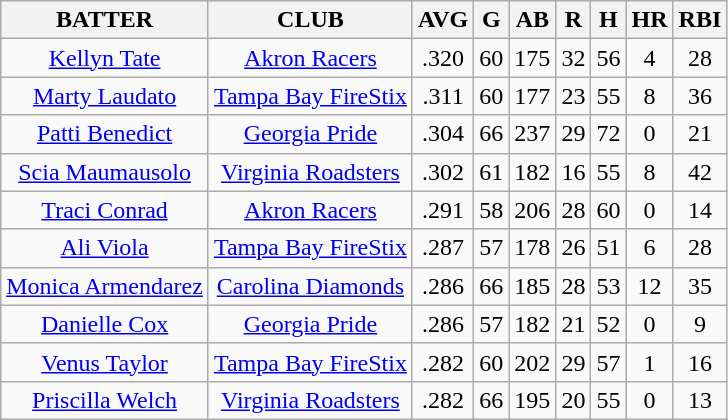<table class="wikitable" style="text-align:center;">
<tr>
<th>BATTER</th>
<th>CLUB</th>
<th>AVG</th>
<th>G</th>
<th>AB</th>
<th>R</th>
<th>H</th>
<th>HR</th>
<th>RBI</th>
</tr>
<tr>
<td><a href='#'>Kellyn Tate</a></td>
<td><a href='#'>Akron Racers</a></td>
<td>.320</td>
<td>60</td>
<td>175</td>
<td>32</td>
<td>56</td>
<td>4</td>
<td>28</td>
</tr>
<tr>
<td><a href='#'>Marty Laudato</a></td>
<td><a href='#'>Tampa Bay FireStix</a></td>
<td>.311</td>
<td>60</td>
<td>177</td>
<td>23</td>
<td>55</td>
<td>8</td>
<td>36</td>
</tr>
<tr>
<td><a href='#'>Patti Benedict</a></td>
<td><a href='#'>Georgia Pride</a></td>
<td>.304</td>
<td>66</td>
<td>237</td>
<td>29</td>
<td>72</td>
<td>0</td>
<td>21</td>
</tr>
<tr>
<td><a href='#'>Scia Maumausolo</a></td>
<td><a href='#'>Virginia Roadsters</a></td>
<td>.302</td>
<td>61</td>
<td>182</td>
<td>16</td>
<td>55</td>
<td>8</td>
<td>42</td>
</tr>
<tr>
<td><a href='#'>Traci Conrad</a></td>
<td><a href='#'>Akron Racers</a></td>
<td>.291</td>
<td>58</td>
<td>206</td>
<td>28</td>
<td>60</td>
<td>0</td>
<td>14</td>
</tr>
<tr>
<td><a href='#'>Ali Viola</a></td>
<td><a href='#'>Tampa Bay FireStix</a></td>
<td>.287</td>
<td>57</td>
<td>178</td>
<td>26</td>
<td>51</td>
<td>6</td>
<td>28</td>
</tr>
<tr>
<td><a href='#'>Monica Armendarez</a></td>
<td><a href='#'>Carolina Diamonds</a></td>
<td>.286</td>
<td>66</td>
<td>185</td>
<td>28</td>
<td>53</td>
<td>12</td>
<td>35</td>
</tr>
<tr>
<td><a href='#'>Danielle Cox</a></td>
<td><a href='#'>Georgia Pride</a></td>
<td>.286</td>
<td>57</td>
<td>182</td>
<td>21</td>
<td>52</td>
<td>0</td>
<td>9</td>
</tr>
<tr>
<td><a href='#'>Venus Taylor</a></td>
<td><a href='#'>Tampa Bay FireStix</a></td>
<td>.282</td>
<td>60</td>
<td>202</td>
<td>29</td>
<td>57</td>
<td>1</td>
<td>16</td>
</tr>
<tr>
<td><a href='#'>Priscilla Welch</a></td>
<td><a href='#'>Virginia Roadsters</a></td>
<td>.282</td>
<td>66</td>
<td>195</td>
<td>20</td>
<td>55</td>
<td>0</td>
<td>13</td>
</tr>
</table>
